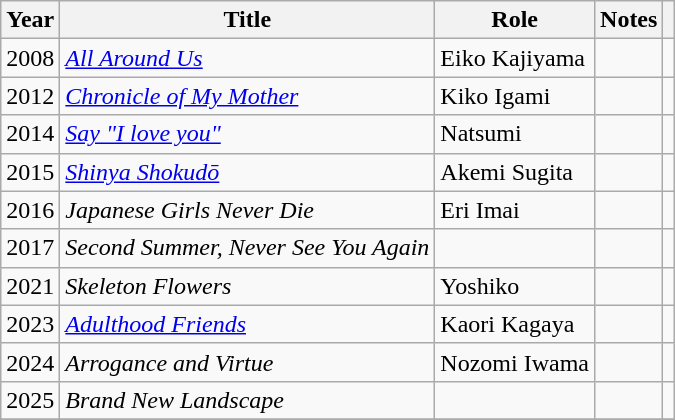<table class="wikitable">
<tr>
<th>Year</th>
<th>Title</th>
<th>Role</th>
<th>Notes</th>
<th></th>
</tr>
<tr>
<td>2008</td>
<td><em><a href='#'>All Around Us</a></em></td>
<td>Eiko Kajiyama</td>
<td></td>
<td></td>
</tr>
<tr>
<td>2012</td>
<td><em><a href='#'>Chronicle of My Mother</a></em></td>
<td>Kiko Igami</td>
<td></td>
<td></td>
</tr>
<tr>
<td>2014</td>
<td><em><a href='#'>Say "I love you"</a></em></td>
<td>Natsumi</td>
<td></td>
<td></td>
</tr>
<tr>
<td>2015</td>
<td><em><a href='#'>Shinya Shokudō</a></em></td>
<td>Akemi Sugita</td>
<td></td>
<td></td>
</tr>
<tr>
<td>2016</td>
<td><em>Japanese Girls Never Die</em></td>
<td>Eri Imai</td>
<td></td>
<td></td>
</tr>
<tr>
<td>2017</td>
<td><em>Second Summer, Never See You Again</em></td>
<td></td>
<td></td>
<td></td>
</tr>
<tr>
<td>2021</td>
<td><em>Skeleton Flowers</em></td>
<td>Yoshiko</td>
<td></td>
<td></td>
</tr>
<tr>
<td>2023</td>
<td><em><a href='#'>Adulthood Friends</a></em></td>
<td>Kaori Kagaya</td>
<td></td>
<td></td>
</tr>
<tr>
<td>2024</td>
<td><em>Arrogance and Virtue</em></td>
<td>Nozomi Iwama</td>
<td></td>
<td></td>
</tr>
<tr>
<td>2025</td>
<td><em>Brand New Landscape</em></td>
<td></td>
<td></td>
<td></td>
</tr>
<tr>
</tr>
</table>
